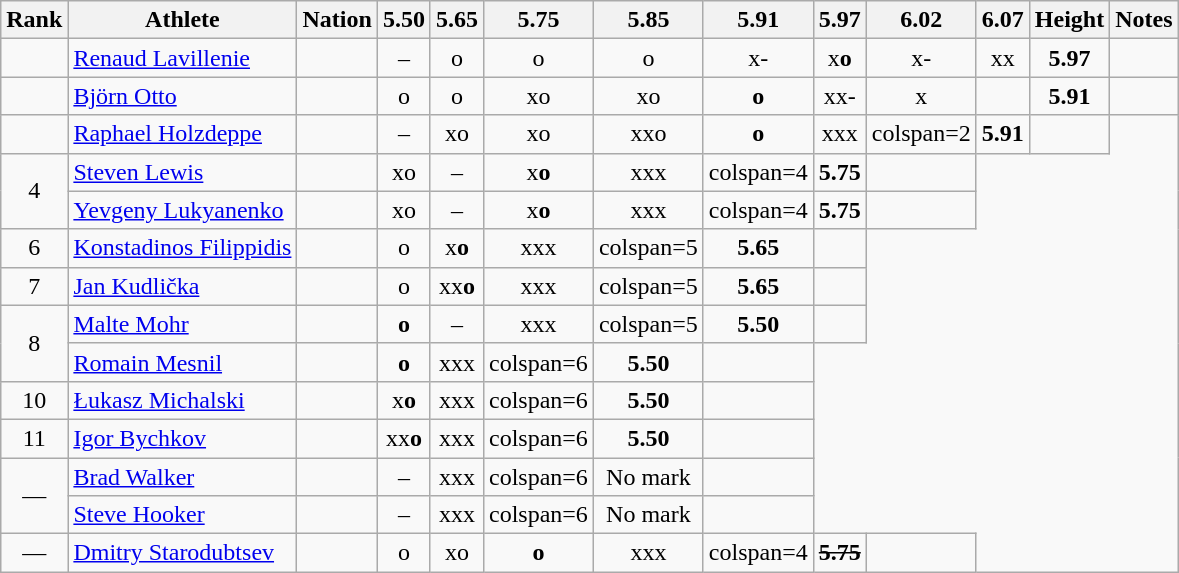<table class="wikitable sortable" style="text-align:center">
<tr>
<th>Rank</th>
<th>Athlete</th>
<th>Nation</th>
<th>5.50</th>
<th>5.65</th>
<th>5.75</th>
<th>5.85</th>
<th>5.91</th>
<th>5.97</th>
<th>6.02</th>
<th>6.07</th>
<th>Height</th>
<th>Notes</th>
</tr>
<tr>
<td></td>
<td align="left"><a href='#'>Renaud Lavillenie</a></td>
<td align="left"></td>
<td>–</td>
<td>o</td>
<td>o</td>
<td>o</td>
<td>x-</td>
<td>x<strong>o</strong></td>
<td>x-</td>
<td>xx</td>
<td><strong>5.97</strong></td>
<td></td>
</tr>
<tr>
<td></td>
<td align="left"><a href='#'>Björn Otto</a></td>
<td align="left"></td>
<td>o</td>
<td>o</td>
<td>xo</td>
<td>xo</td>
<td><strong>o</strong></td>
<td>xx-</td>
<td>x</td>
<td></td>
<td><strong>5.91</strong></td>
<td></td>
</tr>
<tr>
<td></td>
<td align="left"><a href='#'>Raphael Holzdeppe</a></td>
<td align="left"></td>
<td>–</td>
<td>xo</td>
<td>xo</td>
<td>xxo</td>
<td><strong>o</strong></td>
<td>xxx</td>
<td>colspan=2 </td>
<td><strong>5.91</strong></td>
<td></td>
</tr>
<tr>
<td rowspan=2>4</td>
<td align="left"><a href='#'>Steven Lewis</a></td>
<td align="left"></td>
<td>xo</td>
<td>–</td>
<td>x<strong>o</strong></td>
<td>xxx</td>
<td>colspan=4 </td>
<td><strong>5.75</strong></td>
<td></td>
</tr>
<tr>
<td align="left"><a href='#'>Yevgeny Lukyanenko</a></td>
<td align="left"></td>
<td>xo</td>
<td>–</td>
<td>x<strong>o</strong></td>
<td>xxx</td>
<td>colspan=4 </td>
<td><strong>5.75</strong></td>
<td></td>
</tr>
<tr>
<td>6</td>
<td align="left"><a href='#'>Konstadinos Filippidis</a></td>
<td align="left"></td>
<td>o</td>
<td>x<strong>o</strong></td>
<td>xxx</td>
<td>colspan=5 </td>
<td><strong>5.65</strong></td>
<td></td>
</tr>
<tr>
<td>7</td>
<td align="left"><a href='#'>Jan Kudlička</a></td>
<td align="left"></td>
<td>o</td>
<td>xx<strong>o</strong></td>
<td>xxx</td>
<td>colspan=5 </td>
<td><strong>5.65</strong></td>
<td></td>
</tr>
<tr>
<td rowspan=2>8</td>
<td align="left"><a href='#'>Malte Mohr</a></td>
<td align="left"></td>
<td><strong>o</strong></td>
<td>–</td>
<td>xxx</td>
<td>colspan=5 </td>
<td><strong>5.50</strong></td>
<td></td>
</tr>
<tr>
<td align="left"><a href='#'>Romain Mesnil</a></td>
<td align="left"></td>
<td><strong>o</strong></td>
<td>xxx</td>
<td>colspan=6 </td>
<td><strong>5.50</strong></td>
<td></td>
</tr>
<tr>
<td>10</td>
<td align="left"><a href='#'>Łukasz Michalski</a></td>
<td align="left"></td>
<td>x<strong>o</strong></td>
<td>xxx</td>
<td>colspan=6 </td>
<td><strong>5.50</strong></td>
<td></td>
</tr>
<tr>
<td>11</td>
<td align="left"><a href='#'>Igor Bychkov</a></td>
<td align="left"></td>
<td>xx<strong>o</strong></td>
<td>xxx</td>
<td>colspan=6 </td>
<td><strong>5.50</strong></td>
<td></td>
</tr>
<tr>
<td rowspan=2 data-sort-value=12>—</td>
<td align="left"><a href='#'>Brad Walker</a></td>
<td align="left"></td>
<td>–</td>
<td>xxx</td>
<td>colspan=6 </td>
<td data-sort-value=1.00>No mark</td>
<td></td>
</tr>
<tr>
<td align="left"><a href='#'>Steve Hooker</a></td>
<td align="left"></td>
<td>–</td>
<td>xxx</td>
<td>colspan=6 </td>
<td data-sort-value=1.00>No mark</td>
<td></td>
</tr>
<tr>
<td data-sort-value=14>—</td>
<td align="left"><a href='#'>Dmitry Starodubtsev</a></td>
<td align="left"></td>
<td>o</td>
<td>xo</td>
<td><strong>o</strong></td>
<td>xxx</td>
<td>colspan=4 </td>
<td><s><strong>5.75</strong></s></td>
<td></td>
</tr>
</table>
